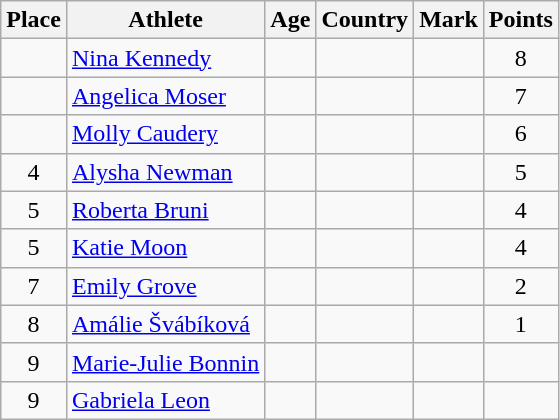<table class="wikitable mw-datatable sortable">
<tr>
<th>Place</th>
<th>Athlete</th>
<th>Age</th>
<th>Country</th>
<th>Mark</th>
<th>Points</th>
</tr>
<tr>
<td align=center></td>
<td><a href='#'>Nina Kennedy</a></td>
<td></td>
<td></td>
<td></td>
<td align=center>8</td>
</tr>
<tr>
<td align=center></td>
<td><a href='#'>Angelica Moser</a></td>
<td></td>
<td></td>
<td></td>
<td align=center>7</td>
</tr>
<tr>
<td align=center></td>
<td><a href='#'>Molly Caudery</a></td>
<td></td>
<td></td>
<td></td>
<td align=center>6</td>
</tr>
<tr>
<td align=center>4</td>
<td><a href='#'>Alysha Newman</a></td>
<td></td>
<td></td>
<td></td>
<td align=center>5</td>
</tr>
<tr>
<td align=center>5</td>
<td><a href='#'>Roberta Bruni</a></td>
<td></td>
<td></td>
<td></td>
<td align=center>4</td>
</tr>
<tr>
<td align=center>5</td>
<td><a href='#'>Katie Moon</a></td>
<td></td>
<td></td>
<td></td>
<td align=center>4</td>
</tr>
<tr>
<td align=center>7</td>
<td><a href='#'>Emily Grove</a></td>
<td></td>
<td></td>
<td></td>
<td align=center>2</td>
</tr>
<tr>
<td align=center>8</td>
<td><a href='#'>Amálie Švábíková</a></td>
<td></td>
<td></td>
<td></td>
<td align=center>1</td>
</tr>
<tr>
<td align=center>9</td>
<td><a href='#'>Marie-Julie Bonnin</a></td>
<td></td>
<td></td>
<td></td>
<td align=center></td>
</tr>
<tr>
<td align=center>9</td>
<td><a href='#'>Gabriela Leon</a></td>
<td></td>
<td></td>
<td></td>
<td align=center></td>
</tr>
</table>
